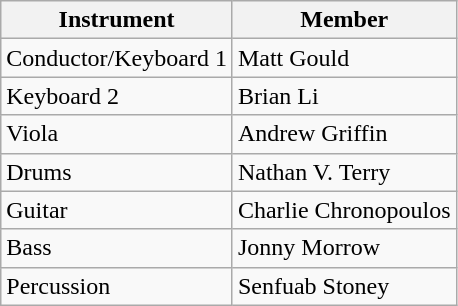<table class="wikitable">
<tr>
<th>Instrument</th>
<th>Member</th>
</tr>
<tr>
<td>Conductor/Keyboard 1</td>
<td>Matt Gould</td>
</tr>
<tr>
<td>Keyboard 2</td>
<td>Brian Li</td>
</tr>
<tr>
<td>Viola</td>
<td>Andrew Griffin</td>
</tr>
<tr>
<td>Drums</td>
<td>Nathan V. Terry</td>
</tr>
<tr>
<td>Guitar</td>
<td>Charlie Chronopoulos</td>
</tr>
<tr>
<td>Bass</td>
<td>Jonny Morrow</td>
</tr>
<tr>
<td>Percussion</td>
<td>Senfuab Stoney</td>
</tr>
</table>
